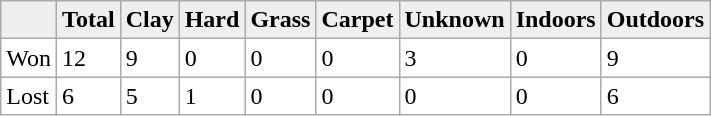<table class="wikitable">
<tr bgcolor="#efefef">
<td></td>
<td><strong>Total</strong></td>
<td><strong>Clay</strong></td>
<td><strong>Hard</strong></td>
<td><strong>Grass</strong></td>
<td><strong>Carpet</strong></td>
<td><strong>Unknown</strong></td>
<td><strong>Indoors</strong></td>
<td><strong>Outdoors</strong></td>
</tr>
<tr bgcolor="#ffffff">
<td>Won</td>
<td>12</td>
<td>9</td>
<td>0</td>
<td>0</td>
<td>0</td>
<td>3</td>
<td>0</td>
<td>9</td>
</tr>
<tr bgcolor="#ffffff">
<td>Lost</td>
<td>6</td>
<td>5</td>
<td>1</td>
<td>0</td>
<td>0</td>
<td>0</td>
<td>0</td>
<td>6</td>
</tr>
</table>
